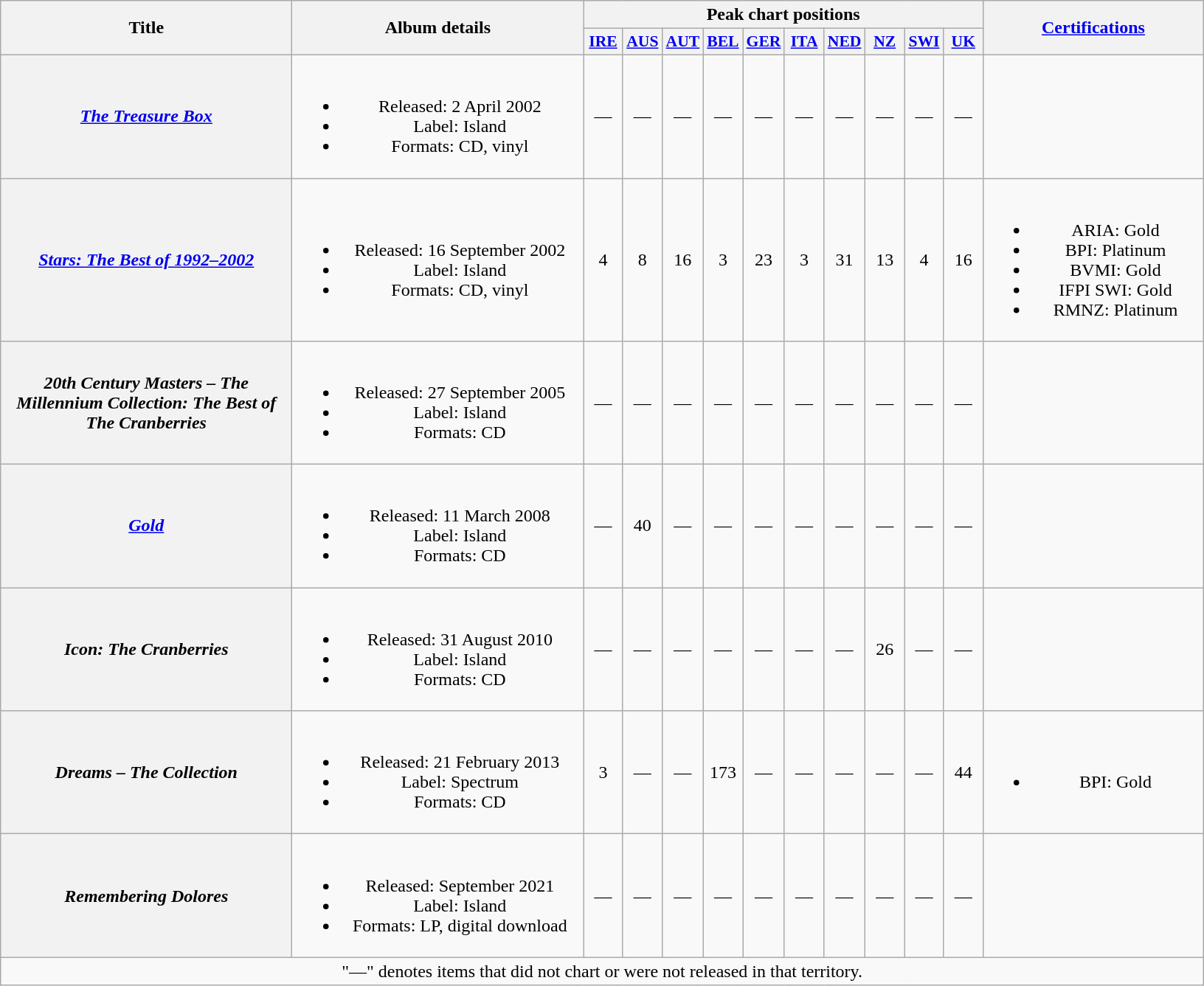<table class="wikitable plainrowheaders" style="text-align:center;">
<tr>
<th scope="col" rowspan="2" style="width:16em;">Title</th>
<th scope="col" rowspan="2" style="width:16em;">Album details</th>
<th scope="col" colspan="10">Peak chart positions</th>
<th rowspan="2" style="width:12em;"><a href='#'>Certifications</a></th>
</tr>
<tr>
<th style="width:2em;font-size:90%;"><a href='#'>IRE</a><br></th>
<th style="width:2em;font-size:90%;"><a href='#'>AUS</a><br></th>
<th style="width:2em;font-size:90%;"><a href='#'>AUT</a><br></th>
<th style="width:2em;font-size:90%;"><a href='#'>BEL</a><br></th>
<th style="width:2em;font-size:90%;"><a href='#'>GER</a><br></th>
<th style="width:2em;font-size:90%;"><a href='#'>ITA</a><br></th>
<th style="width:2em;font-size:90%;"><a href='#'>NED</a><br></th>
<th style="width:2em;font-size:90%;"><a href='#'>NZ</a><br></th>
<th style="width:2em;font-size:90%;"><a href='#'>SWI</a><br></th>
<th style="width:2em;font-size:90%;"><a href='#'>UK</a><br></th>
</tr>
<tr>
<th scope="row"><em><a href='#'>The Treasure Box</a></em></th>
<td><br><ul><li>Released: 2 April 2002</li><li>Label: Island</li><li>Formats: CD, vinyl</li></ul></td>
<td>—</td>
<td>—</td>
<td>—</td>
<td>—</td>
<td>—</td>
<td>—</td>
<td>—</td>
<td>—</td>
<td>—</td>
<td>—</td>
<td></td>
</tr>
<tr>
<th scope="row"><em><a href='#'>Stars: The Best of 1992–2002</a></em></th>
<td><br><ul><li>Released: 16 September 2002</li><li>Label: Island</li><li>Formats: CD, vinyl</li></ul></td>
<td>4</td>
<td>8</td>
<td>16</td>
<td>3</td>
<td>23</td>
<td>3</td>
<td>31</td>
<td>13</td>
<td>4</td>
<td>16</td>
<td><br><ul><li>ARIA: Gold</li><li>BPI: Platinum</li><li>BVMI: Gold</li><li>IFPI SWI: Gold</li><li>RMNZ: Platinum</li></ul></td>
</tr>
<tr>
<th scope="row"><em>20th Century Masters – The Millennium Collection: The Best of The Cranberries</em></th>
<td><br><ul><li>Released: 27 September 2005</li><li>Label: Island</li><li>Formats: CD</li></ul></td>
<td>—</td>
<td>—</td>
<td>—</td>
<td>—</td>
<td>—</td>
<td>—</td>
<td>—</td>
<td>—</td>
<td>—</td>
<td>—</td>
<td></td>
</tr>
<tr>
<th scope="row"><em><a href='#'>Gold</a></em></th>
<td><br><ul><li>Released: 11 March 2008</li><li>Label: Island</li><li>Formats: CD</li></ul></td>
<td>—</td>
<td>40</td>
<td>—</td>
<td>—</td>
<td>—</td>
<td>—</td>
<td>—</td>
<td>—</td>
<td>—</td>
<td>—</td>
<td></td>
</tr>
<tr>
<th scope="row"><em>Icon: The Cranberries</em></th>
<td><br><ul><li>Released: 31 August 2010</li><li>Label: Island</li><li>Formats: CD</li></ul></td>
<td>—</td>
<td>—</td>
<td>—</td>
<td>—</td>
<td>—</td>
<td>—</td>
<td>—</td>
<td>26</td>
<td>—</td>
<td>—</td>
<td></td>
</tr>
<tr>
<th scope="row"><em>Dreams – The Collection</em></th>
<td><br><ul><li>Released: 21 February 2013</li><li>Label: Spectrum</li><li>Formats: CD</li></ul></td>
<td>3</td>
<td>—</td>
<td>—</td>
<td>173</td>
<td>—</td>
<td>—</td>
<td>—</td>
<td>—</td>
<td>—</td>
<td>44</td>
<td><br><ul><li>BPI: Gold</li></ul></td>
</tr>
<tr>
<th scope="row"><em>Remembering Dolores</em></th>
<td><br><ul><li>Released: September 2021</li><li>Label: Island</li><li>Formats: LP, digital download</li></ul></td>
<td>—</td>
<td>—</td>
<td>—</td>
<td>—</td>
<td>—</td>
<td>—</td>
<td>—</td>
<td>—</td>
<td>—</td>
<td>—</td>
<td></td>
</tr>
<tr>
<td align="center" colspan="15">"—" denotes items that did not chart or were not released in that territory.</td>
</tr>
</table>
